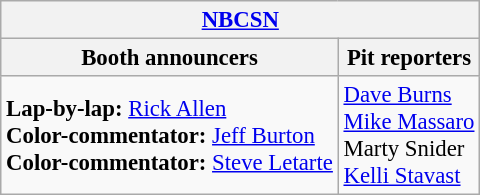<table class="wikitable" style="font-size: 95%;">
<tr>
<th colspan="2"><a href='#'>NBCSN</a></th>
</tr>
<tr>
<th>Booth announcers</th>
<th>Pit reporters</th>
</tr>
<tr>
<td><strong>Lap-by-lap:</strong> <a href='#'>Rick Allen</a><br><strong>Color-commentator:</strong> <a href='#'>Jeff Burton</a><br><strong>Color-commentator:</strong> <a href='#'>Steve Letarte</a></td>
<td><a href='#'>Dave Burns</a><br><a href='#'>Mike Massaro</a><br>Marty Snider<br><a href='#'>Kelli Stavast</a></td>
</tr>
</table>
